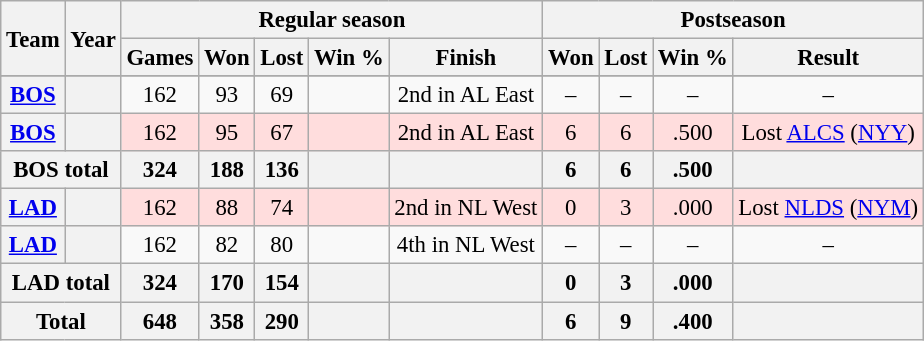<table class="wikitable" style="font-size: 95%; text-align:center;">
<tr>
<th rowspan="2">Team</th>
<th rowspan="2">Year</th>
<th colspan="5">Regular season</th>
<th colspan="4">Postseason</th>
</tr>
<tr>
<th>Games</th>
<th>Won</th>
<th>Lost</th>
<th>Win %</th>
<th>Finish</th>
<th>Won</th>
<th>Lost</th>
<th>Win %</th>
<th>Result</th>
</tr>
<tr>
</tr>
<tr>
<th><a href='#'>BOS</a></th>
<th></th>
<td>162</td>
<td>93</td>
<td>69</td>
<td></td>
<td>2nd in AL East</td>
<td>–</td>
<td>–</td>
<td>–</td>
<td>–</td>
</tr>
<tr style="background:#fdd">
<th><a href='#'>BOS</a></th>
<th></th>
<td>162</td>
<td>95</td>
<td>67</td>
<td></td>
<td>2nd in AL East</td>
<td>6</td>
<td>6</td>
<td>.500</td>
<td>Lost <a href='#'>ALCS</a> (<a href='#'>NYY</a>)</td>
</tr>
<tr>
<th colspan="2">BOS total</th>
<th>324</th>
<th>188</th>
<th>136</th>
<th></th>
<th></th>
<th>6</th>
<th>6</th>
<th>.500</th>
<th></th>
</tr>
<tr style="background:#fdd">
<th><a href='#'>LAD</a></th>
<th></th>
<td>162</td>
<td>88</td>
<td>74</td>
<td></td>
<td>2nd in NL West</td>
<td>0</td>
<td>3</td>
<td>.000</td>
<td>Lost <a href='#'>NLDS</a> (<a href='#'>NYM</a>)</td>
</tr>
<tr>
<th><a href='#'>LAD</a></th>
<th></th>
<td>162</td>
<td>82</td>
<td>80</td>
<td></td>
<td>4th in NL West</td>
<td>–</td>
<td>–</td>
<td>–</td>
<td>–</td>
</tr>
<tr>
<th colspan="2">LAD total</th>
<th>324</th>
<th>170</th>
<th>154</th>
<th></th>
<th></th>
<th>0</th>
<th>3</th>
<th>.000</th>
<th></th>
</tr>
<tr>
<th colspan="2">Total</th>
<th>648</th>
<th>358</th>
<th>290</th>
<th></th>
<th></th>
<th>6</th>
<th>9</th>
<th>.400</th>
<th></th>
</tr>
</table>
